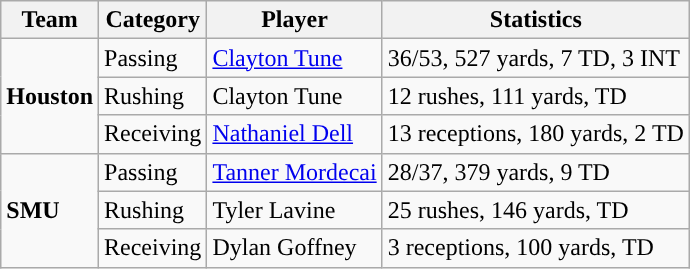<table class="wikitable">
<tr>
<th>Team</th>
<th>Category</th>
<th>Player</th>
<th>Statistics</th>
</tr>
<tr>
<td rowspan=3><strong>Houston</strong></td>
<td>Passing</td>
<td><a href='#'>Clayton Tune</a></td>
<td>36/53, 527 yards, 7 TD, 3 INT</td>
</tr>
<tr>
<td>Rushing</td>
<td>Clayton Tune</td>
<td>12 rushes, 111 yards, TD</td>
</tr>
<tr>
<td>Receiving</td>
<td><a href='#'>Nathaniel Dell</a></td>
<td>13 receptions, 180 yards, 2 TD</td>
</tr>
<tr>
<td rowspan=3><strong>SMU</strong></td>
<td>Passing</td>
<td><a href='#'>Tanner Mordecai</a></td>
<td>28/37, 379 yards, 9 TD</td>
</tr>
<tr>
<td>Rushing</td>
<td>Tyler Lavine</td>
<td>25 rushes, 146 yards, TD</td>
</tr>
<tr>
<td>Receiving</td>
<td>Dylan Goffney</td>
<td>3 receptions, 100 yards, TD</td>
</tr>
</table>
